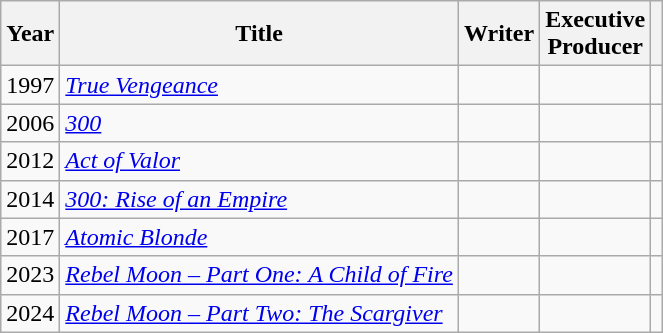<table class="wikitable plainrowheaders">
<tr>
<th>Year</th>
<th>Title</th>
<th>Writer</th>
<th>Executive<br>Producer</th>
<th></th>
</tr>
<tr>
<td>1997</td>
<td><em><a href='#'>True Vengeance</a></em></td>
<td></td>
<td></td>
<td></td>
</tr>
<tr>
<td style="text-align:center;">2006</td>
<td><em><a href='#'>300</a></em></td>
<td></td>
<td></td>
<td></td>
</tr>
<tr>
<td style="text-align:center;">2012</td>
<td><em><a href='#'>Act of Valor</a></em></td>
<td></td>
<td></td>
<td></td>
</tr>
<tr>
<td style="text-align:center;">2014</td>
<td><em><a href='#'>300: Rise of an Empire</a></em></td>
<td></td>
<td></td>
<td></td>
</tr>
<tr>
<td style="text-align:center;">2017</td>
<td><em><a href='#'>Atomic Blonde</a></em></td>
<td></td>
<td></td>
<td></td>
</tr>
<tr>
<td style="text-align:center;">2023</td>
<td><em><a href='#'>Rebel Moon – Part One: A Child of Fire</a></em></td>
<td></td>
<td></td>
<td></td>
</tr>
<tr>
<td style="text-align:center;">2024</td>
<td><em><a href='#'>Rebel Moon – Part Two: The Scargiver</a></em></td>
<td></td>
<td></td>
<td></td>
</tr>
</table>
